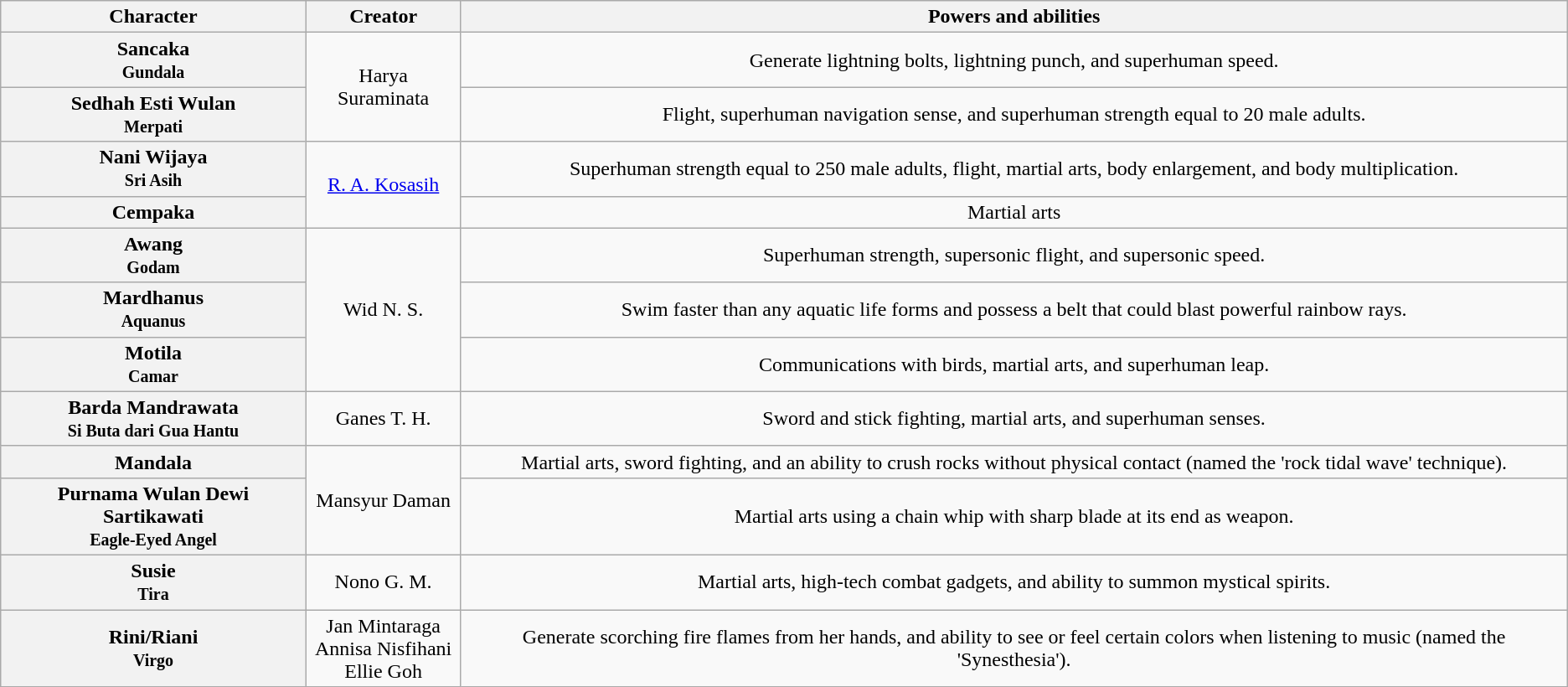<table class="wikitable" style="text-align: center">
<tr>
<th scope="col">Character</th>
<th>Creator</th>
<th>Powers and abilities</th>
</tr>
<tr>
<th scope="row">Sancaka<br><small>Gundala</small></th>
<td rowspan="2">Harya Suraminata</td>
<td>Generate lightning bolts, lightning punch, and superhuman speed.</td>
</tr>
<tr>
<th scope="row">Sedhah Esti Wulan<br><small>Merpati</small></th>
<td>Flight, superhuman navigation sense, and superhuman strength equal to 20 male adults.</td>
</tr>
<tr>
<th scope="row">Nani Wijaya<br><small>Sri Asih</small></th>
<td rowspan="2"><a href='#'>R. A. Kosasih</a></td>
<td>Superhuman strength equal to 250 male adults, flight, martial arts, body enlargement, and body multiplication.</td>
</tr>
<tr>
<th>Cempaka</th>
<td>Martial arts</td>
</tr>
<tr>
<th scope="row">Awang<br><small>Godam</small></th>
<td rowspan="3">Wid N. S.</td>
<td>Superhuman strength, supersonic flight, and supersonic speed.</td>
</tr>
<tr>
<th>Mardhanus<br><small>Aquanus</small></th>
<td>Swim faster than any aquatic life forms and possess a belt that could blast powerful rainbow rays.</td>
</tr>
<tr>
<th>Motila<br><small>Camar</small></th>
<td>Communications with birds, martial arts, and superhuman leap.</td>
</tr>
<tr>
<th scope="row">Barda Mandrawata<br><small>Si Buta dari Gua Hantu</small></th>
<td>Ganes T. H.</td>
<td>Sword and stick fighting, martial arts, and superhuman senses.</td>
</tr>
<tr>
<th scope="row">Mandala</th>
<td rowspan="2">Mansyur Daman</td>
<td>Martial arts, sword fighting, and an ability to crush rocks without physical contact (named the 'rock tidal wave' technique).</td>
</tr>
<tr>
<th>Purnama Wulan Dewi Sartikawati<br><small>Eagle-Eyed Angel</small></th>
<td>Martial arts using a chain whip with sharp blade at its end as weapon.</td>
</tr>
<tr>
<th scope="row">Susie<br><small>Tira</small></th>
<td>Nono G. M.</td>
<td>Martial arts, high-tech combat gadgets, and ability to summon mystical spirits.</td>
</tr>
<tr>
<th scope="row">Rini/Riani<br><small>Virgo</small></th>
<td>Jan Mintaraga<br>Annisa Nisfihani<br>Ellie Goh</td>
<td>Generate scorching fire flames from her hands, and ability to see or feel certain colors when listening to music (named the 'Synesthesia').</td>
</tr>
</table>
